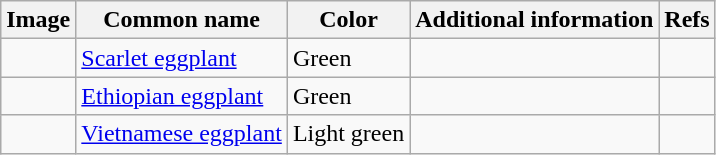<table class="wikitable sortable">
<tr>
<th class="unsortable">Image</th>
<th>Common name</th>
<th>Color</th>
<th class="unsortable">Additional information</th>
<th class="unsortable">Refs</th>
</tr>
<tr>
<td></td>
<td><a href='#'>Scarlet eggplant</a></td>
<td>Green</td>
<td></td>
<td></td>
</tr>
<tr>
<td></td>
<td><a href='#'>Ethiopian eggplant</a></td>
<td>Green</td>
<td></td>
<td></td>
</tr>
<tr>
<td></td>
<td><a href='#'>Vietnamese eggplant</a></td>
<td>Light green</td>
<td></td>
<td></td>
</tr>
</table>
